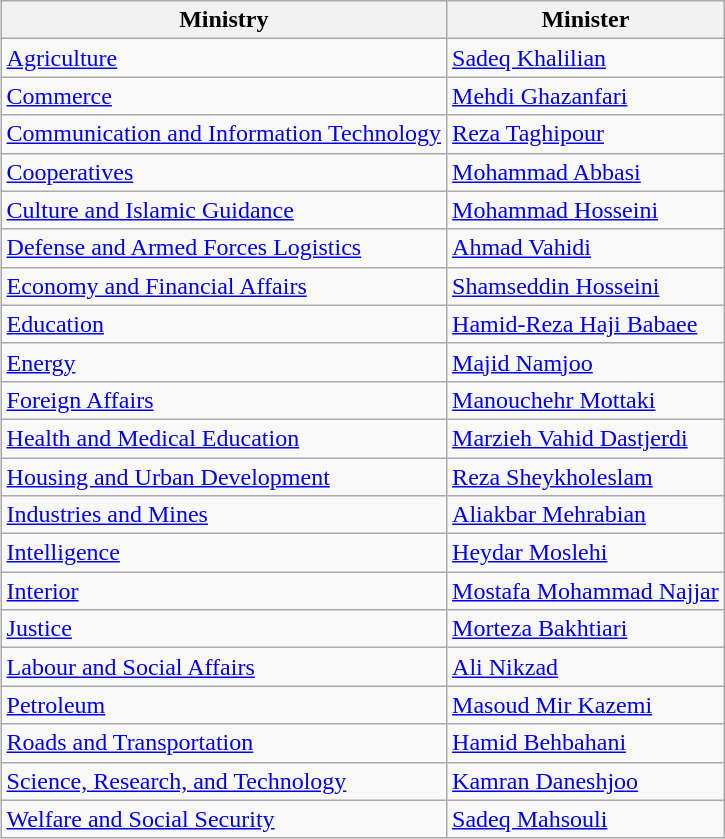<table class="wikitable" style="margin:10px; float:right;">
<tr>
<th>Ministry</th>
<th>Minister</th>
</tr>
<tr>
<td><a href='#'>Agriculture</a></td>
<td><a href='#'>Sadeq Khalilian</a></td>
</tr>
<tr>
<td><a href='#'>Commerce</a></td>
<td><a href='#'>Mehdi Ghazanfari</a></td>
</tr>
<tr>
<td><a href='#'>Communication and Information Technology</a></td>
<td><a href='#'>Reza Taghipour</a></td>
</tr>
<tr>
<td><a href='#'>Cooperatives</a></td>
<td><a href='#'>Mohammad Abbasi</a></td>
</tr>
<tr>
<td><a href='#'>Culture and Islamic Guidance</a></td>
<td><a href='#'>Mohammad Hosseini</a></td>
</tr>
<tr>
<td><a href='#'>Defense and Armed Forces Logistics</a></td>
<td><a href='#'>Ahmad Vahidi</a></td>
</tr>
<tr>
<td><a href='#'>Economy and Financial Affairs</a></td>
<td><a href='#'>Shamseddin Hosseini</a></td>
</tr>
<tr>
<td><a href='#'>Education</a></td>
<td><a href='#'>Hamid-Reza Haji Babaee</a></td>
</tr>
<tr>
<td><a href='#'>Energy</a></td>
<td><a href='#'>Majid Namjoo</a></td>
</tr>
<tr>
<td><a href='#'>Foreign Affairs</a></td>
<td><a href='#'>Manouchehr Mottaki</a></td>
</tr>
<tr>
<td><a href='#'>Health and Medical Education</a></td>
<td><a href='#'>Marzieh Vahid Dastjerdi</a></td>
</tr>
<tr>
<td><a href='#'>Housing and Urban Development</a></td>
<td><a href='#'>Reza Sheykholeslam</a></td>
</tr>
<tr>
<td><a href='#'>Industries and Mines</a></td>
<td><a href='#'>Aliakbar Mehrabian</a></td>
</tr>
<tr>
<td><a href='#'>Intelligence</a></td>
<td><a href='#'>Heydar Moslehi</a></td>
</tr>
<tr>
<td><a href='#'>Interior</a></td>
<td><a href='#'>Mostafa Mohammad Najjar</a></td>
</tr>
<tr>
<td><a href='#'>Justice</a></td>
<td><a href='#'>Morteza Bakhtiari</a></td>
</tr>
<tr>
<td><a href='#'>Labour and Social Affairs</a></td>
<td><a href='#'>Ali Nikzad</a></td>
</tr>
<tr>
<td><a href='#'>Petroleum</a></td>
<td><a href='#'>Masoud Mir Kazemi</a></td>
</tr>
<tr>
<td><a href='#'>Roads and Transportation</a></td>
<td><a href='#'>Hamid Behbahani</a></td>
</tr>
<tr>
<td><a href='#'>Science, Research, and Technology</a></td>
<td><a href='#'>Kamran Daneshjoo</a></td>
</tr>
<tr>
<td><a href='#'>Welfare and Social Security</a></td>
<td><a href='#'>Sadeq Mahsouli</a></td>
</tr>
</table>
